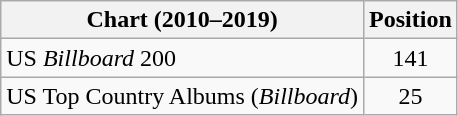<table class="wikitable">
<tr>
<th>Chart (2010–2019)</th>
<th>Position</th>
</tr>
<tr>
<td>US <em>Billboard</em> 200</td>
<td style="text-align:center;">141</td>
</tr>
<tr>
<td>US Top Country Albums (<em>Billboard</em>)</td>
<td style="text-align:center;">25</td>
</tr>
</table>
